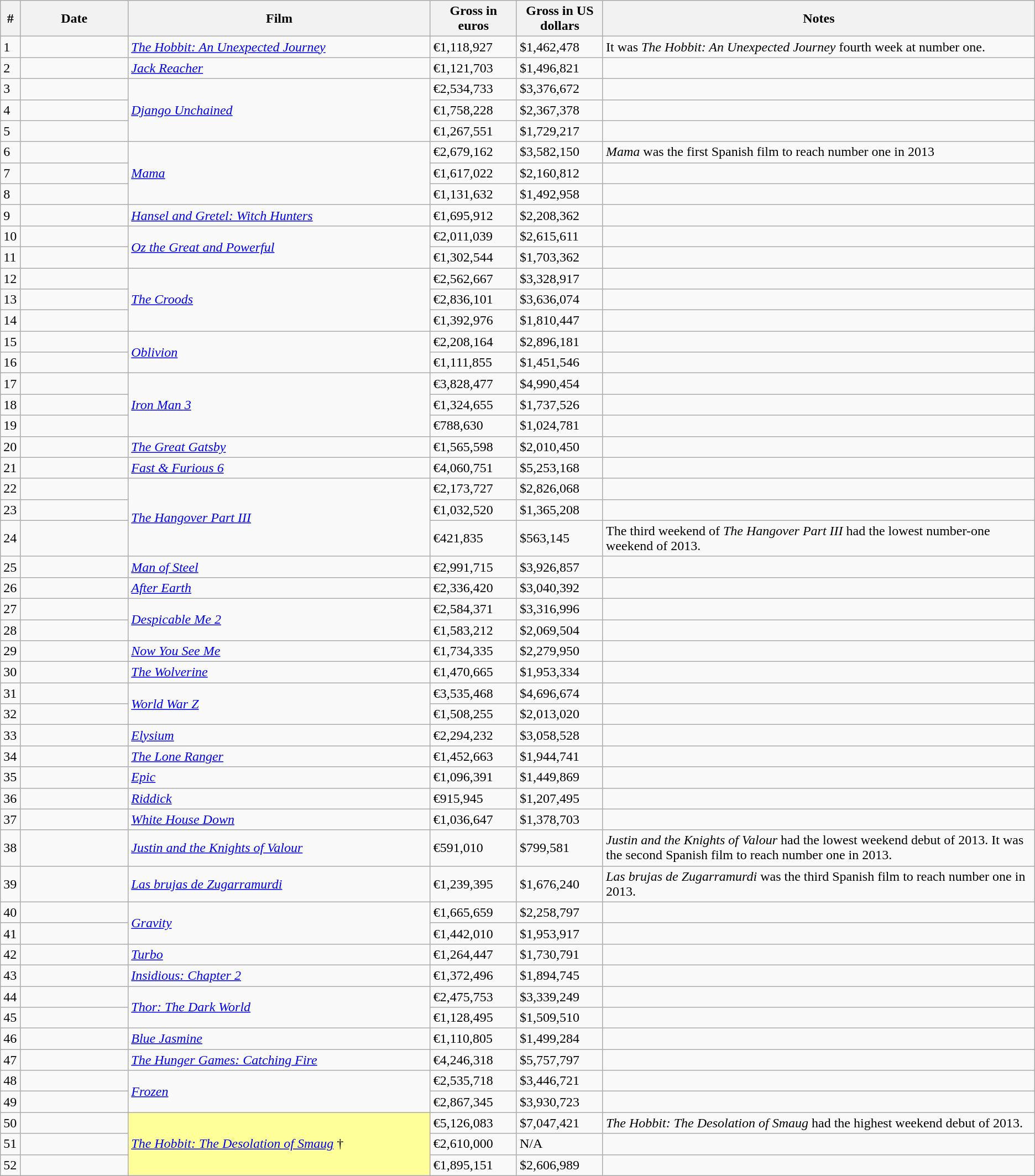<table class="wikitable sortable">
<tr>
<th width="1%">#</th>
<th width="10%">Date</th>
<th width="28%">Film</th>
<th width="8%">Gross in euros</th>
<th width="8%">Gross in US dollars</th>
<th width="40%">Notes</th>
</tr>
<tr>
<td>1</td>
<td></td>
<td><em><a href='#'>The Hobbit: An Unexpected Journey</a></em></td>
<td>€1,118,927</td>
<td>$1,462,478</td>
<td>It was <em>The Hobbit: An Unexpected Journey</em> fourth week at number one.</td>
</tr>
<tr>
<td>2</td>
<td></td>
<td><em><a href='#'>Jack Reacher</a></em></td>
<td>€1,121,703</td>
<td>$1,496,821</td>
<td></td>
</tr>
<tr>
<td>3</td>
<td></td>
<td rowspan="3"><em><a href='#'>Django Unchained</a></em></td>
<td>€2,534,733</td>
<td>$3,376,672</td>
<td></td>
</tr>
<tr>
<td>4</td>
<td></td>
<td>€1,758,228</td>
<td>$2,367,378</td>
<td></td>
</tr>
<tr>
<td>5</td>
<td></td>
<td>€1,267,551</td>
<td>$1,729,217</td>
<td></td>
</tr>
<tr>
<td>6</td>
<td></td>
<td rowspan="3"><em><a href='#'>Mama</a></em></td>
<td>€2,679,162</td>
<td>$3,582,150</td>
<td><em>Mama</em> was the first Spanish film to reach number one in 2013</td>
</tr>
<tr>
<td>7</td>
<td></td>
<td>€1,617,022</td>
<td>$2,160,812</td>
<td></td>
</tr>
<tr>
<td>8</td>
<td></td>
<td>€1,131,632</td>
<td>$1,492,958</td>
<td></td>
</tr>
<tr>
<td>9</td>
<td></td>
<td><em><a href='#'>Hansel and Gretel: Witch Hunters</a></em></td>
<td>€1,695,912</td>
<td>$2,208,362</td>
<td></td>
</tr>
<tr>
<td>10</td>
<td></td>
<td rowspan="2"><em><a href='#'>Oz the Great and Powerful</a></em></td>
<td>€2,011,039</td>
<td>$2,615,611</td>
<td></td>
</tr>
<tr>
<td>11</td>
<td></td>
<td>€1,302,544</td>
<td>$1,703,362</td>
<td></td>
</tr>
<tr>
<td>12</td>
<td></td>
<td rowspan="3"><em><a href='#'>The Croods</a></em></td>
<td>€2,562,667</td>
<td>$3,328,917</td>
<td></td>
</tr>
<tr>
<td>13</td>
<td></td>
<td>€2,836,101</td>
<td>$3,636,074</td>
<td></td>
</tr>
<tr>
<td>14</td>
<td></td>
<td>€1,392,976</td>
<td>$1,810,447</td>
<td></td>
</tr>
<tr>
<td>15</td>
<td></td>
<td rowspan="2"><em><a href='#'>Oblivion</a></em></td>
<td>€2,208,164</td>
<td>$2,896,181</td>
<td></td>
</tr>
<tr>
<td>16</td>
<td></td>
<td>€1,111,855</td>
<td>$1,451,546</td>
<td></td>
</tr>
<tr>
<td>17</td>
<td></td>
<td rowspan="3"><em><a href='#'>Iron Man 3</a></em></td>
<td>€3,828,477</td>
<td>$4,990,454</td>
<td></td>
</tr>
<tr>
<td>18</td>
<td></td>
<td>€1,324,655</td>
<td>$1,737,526</td>
<td></td>
</tr>
<tr>
<td>19</td>
<td></td>
<td>€788,630</td>
<td>$1,024,781</td>
<td></td>
</tr>
<tr>
<td>20</td>
<td></td>
<td><em><a href='#'>The Great Gatsby</a></em></td>
<td>€1,565,598</td>
<td>$2,010,450</td>
<td></td>
</tr>
<tr>
<td>21</td>
<td></td>
<td><em><a href='#'>Fast & Furious 6</a></em></td>
<td>€4,060,751</td>
<td>$5,253,168</td>
<td></td>
</tr>
<tr>
<td>22</td>
<td></td>
<td rowspan="3"><em><a href='#'>The Hangover Part III</a></em></td>
<td>€2,173,727</td>
<td>$2,826,068</td>
<td></td>
</tr>
<tr>
<td>23</td>
<td></td>
<td>€1,032,520</td>
<td>$1,365,208</td>
<td></td>
</tr>
<tr>
<td>24</td>
<td></td>
<td>€421,835</td>
<td>$563,145</td>
<td>The third weekend of <em>The Hangover Part III</em> had the lowest number-one weekend of 2013.</td>
</tr>
<tr>
<td>25</td>
<td></td>
<td><em><a href='#'>Man of Steel</a></em></td>
<td>€2,991,715</td>
<td>$3,926,857</td>
<td></td>
</tr>
<tr>
<td>26</td>
<td></td>
<td><em><a href='#'>After Earth</a></em></td>
<td>€2,336,420</td>
<td>$3,040,392</td>
<td></td>
</tr>
<tr>
<td>27</td>
<td></td>
<td rowspan="2"><em><a href='#'>Despicable Me 2</a></em></td>
<td>€2,584,371</td>
<td>$3,316,996</td>
<td></td>
</tr>
<tr>
<td>28</td>
<td></td>
<td>€1,583,212</td>
<td>$2,069,504</td>
<td></td>
</tr>
<tr>
<td>29</td>
<td></td>
<td><em><a href='#'>Now You See Me</a></em></td>
<td>€1,734,335</td>
<td>$2,279,950</td>
<td></td>
</tr>
<tr>
<td>30</td>
<td></td>
<td><em><a href='#'>The Wolverine</a></em></td>
<td>€1,470,665</td>
<td>$1,953,334</td>
<td></td>
</tr>
<tr>
<td>31</td>
<td></td>
<td rowspan="2"><em><a href='#'>World War Z</a></em></td>
<td>€3,535,468</td>
<td>$4,696,674</td>
<td></td>
</tr>
<tr>
<td>32</td>
<td></td>
<td>€1,508,255</td>
<td>$2,013,020</td>
<td></td>
</tr>
<tr>
<td>33</td>
<td></td>
<td><em><a href='#'>Elysium</a></em></td>
<td>€2,294,232</td>
<td>$3,058,528</td>
<td></td>
</tr>
<tr>
<td>34</td>
<td></td>
<td><em><a href='#'>The Lone Ranger</a></em></td>
<td>€1,452,663</td>
<td>$1,944,741</td>
<td></td>
</tr>
<tr>
<td>35</td>
<td></td>
<td><em><a href='#'>Epic</a></em></td>
<td>€1,096,391</td>
<td>$1,449,869</td>
<td></td>
</tr>
<tr>
<td>36</td>
<td></td>
<td><em><a href='#'>Riddick</a></em></td>
<td>€915,945</td>
<td>$1,207,495</td>
<td></td>
</tr>
<tr>
<td>37</td>
<td></td>
<td><em><a href='#'>White House Down</a></em></td>
<td>€1,036,647</td>
<td>$1,378,703</td>
<td></td>
</tr>
<tr>
<td>38</td>
<td></td>
<td><em><a href='#'>Justin and the Knights of Valour</a></em></td>
<td>€591,010</td>
<td>$799,581</td>
<td><em>Justin and the Knights of Valour</em>  had the lowest weekend debut of 2013. It was the second Spanish film to reach number one in 2013.</td>
</tr>
<tr>
<td>39</td>
<td></td>
<td><em><a href='#'>Las brujas de Zugarramurdi</a></em></td>
<td>€1,239,395</td>
<td>$1,676,240</td>
<td><em>Las brujas de Zugarramurdi</em> was the third Spanish film to reach number one in 2013.</td>
</tr>
<tr>
<td>40</td>
<td></td>
<td rowspan="2"><em><a href='#'>Gravity</a></em></td>
<td>€1,665,659</td>
<td>$2,258,797</td>
<td></td>
</tr>
<tr>
<td>41</td>
<td></td>
<td>€1,442,010</td>
<td>$1,953,917</td>
<td></td>
</tr>
<tr>
<td>42</td>
<td></td>
<td><em><a href='#'>Turbo</a></em></td>
<td>€1,264,447</td>
<td>$1,730,791</td>
<td></td>
</tr>
<tr>
<td>43</td>
<td></td>
<td><em><a href='#'>Insidious: Chapter 2</a></em></td>
<td>€1,372,496</td>
<td>$1,894,745</td>
<td></td>
</tr>
<tr>
<td>44</td>
<td></td>
<td rowspan="2"><em><a href='#'>Thor: The Dark World</a></em></td>
<td>€2,475,753</td>
<td>$3,339,249</td>
<td></td>
</tr>
<tr>
<td>45</td>
<td></td>
<td>€1,128,495</td>
<td>$1,509,510</td>
<td></td>
</tr>
<tr>
<td>46</td>
<td></td>
<td><em><a href='#'>Blue Jasmine</a></em></td>
<td>€1,110,805</td>
<td>$1,499,284</td>
<td></td>
</tr>
<tr>
<td>47</td>
<td></td>
<td><em><a href='#'>The Hunger Games: Catching Fire</a></em></td>
<td>€4,246,318</td>
<td>$5,757,797</td>
<td></td>
</tr>
<tr>
<td>48</td>
<td></td>
<td rowspan="2"><em><a href='#'>Frozen</a></em></td>
<td>€2,535,718</td>
<td>$3,446,721</td>
<td></td>
</tr>
<tr>
<td>49</td>
<td></td>
<td>€2,867,345</td>
<td>$3,930,723</td>
<td></td>
</tr>
<tr>
<td>50</td>
<td></td>
<td rowspan="3" style="background-color:#FFFF99"><em><a href='#'>The Hobbit: The Desolation of Smaug</a></em> †</td>
<td>€5,126,083</td>
<td>$7,047,421</td>
<td><em>The Hobbit: The Desolation of Smaug</em> had the highest weekend debut of 2013.</td>
</tr>
<tr>
<td>51</td>
<td></td>
<td>€2,610,000</td>
<td>N/A</td>
<td></td>
</tr>
<tr>
<td>52</td>
<td></td>
<td>€1,895,151</td>
<td>$2,606,989</td>
<td></td>
</tr>
</table>
